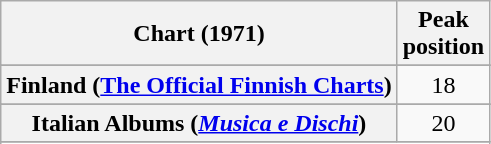<table class="wikitable sortable plainrowheaders">
<tr>
<th>Chart (1971)</th>
<th>Peak<br>position</th>
</tr>
<tr>
</tr>
<tr>
</tr>
<tr>
<th scope="row">Finland (<a href='#'>The Official Finnish Charts</a>)</th>
<td align="center">18</td>
</tr>
<tr>
</tr>
<tr>
<th scope="row">Italian Albums (<em><a href='#'>Musica e Dischi</a></em>)</th>
<td align="center">20</td>
</tr>
<tr>
</tr>
<tr>
</tr>
</table>
